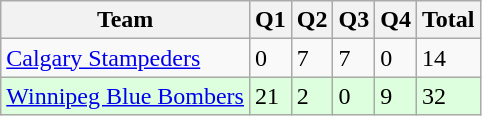<table class="wikitable">
<tr>
<th>Team</th>
<th>Q1</th>
<th>Q2</th>
<th>Q3</th>
<th>Q4</th>
<th>Total</th>
</tr>
<tr>
<td><a href='#'>Calgary Stampeders</a></td>
<td>0</td>
<td>7</td>
<td>7</td>
<td>0</td>
<td>14</td>
</tr>
<tr style="background-color:#ddffdd">
<td><a href='#'>Winnipeg Blue Bombers</a></td>
<td>21</td>
<td>2</td>
<td>0</td>
<td>9</td>
<td>32</td>
</tr>
</table>
